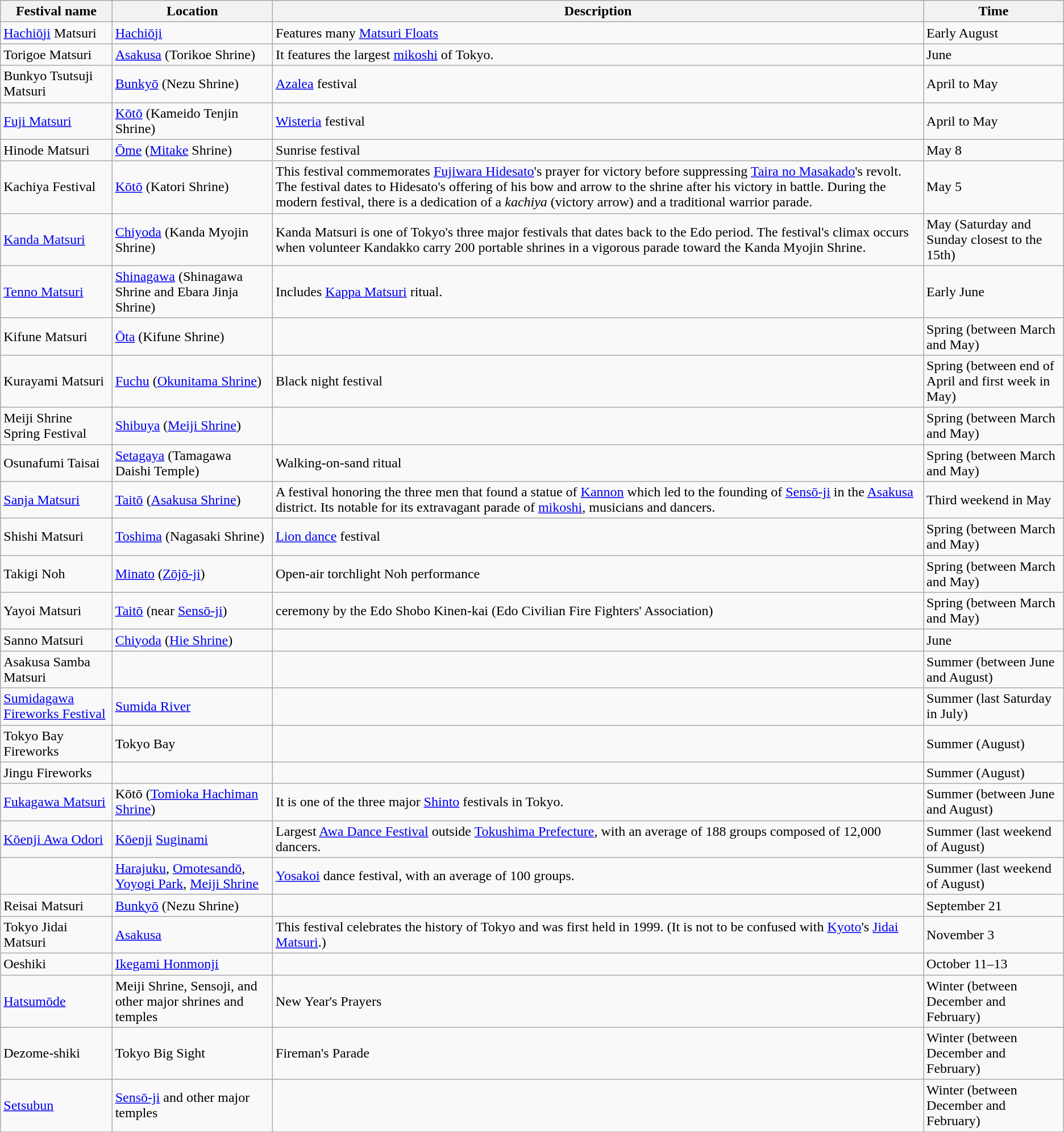<table class="wikitable sortable">
<tr>
<th>Festival name</th>
<th>Location</th>
<th>Description</th>
<th>Time</th>
</tr>
<tr>
<td><a href='#'>Hachiōji</a> Matsuri</td>
<td><a href='#'>Hachiōji</a></td>
<td>Features many <a href='#'>Matsuri Floats</a></td>
<td>Early August</td>
</tr>
<tr>
<td>Torigoe Matsuri</td>
<td><a href='#'>Asakusa</a> (Torikoe Shrine)</td>
<td>It features the largest <a href='#'>mikoshi</a> of Tokyo.</td>
<td>June</td>
</tr>
<tr>
<td>Bunkyo Tsutsuji Matsuri</td>
<td><a href='#'>Bunkyō</a> (Nezu Shrine)</td>
<td><a href='#'>Azalea</a> festival</td>
<td>April to May</td>
</tr>
<tr>
<td><a href='#'>Fuji Matsuri</a></td>
<td><a href='#'>Kōtō</a> (Kameido Tenjin Shrine)</td>
<td><a href='#'>Wisteria</a> festival</td>
<td>April to May</td>
</tr>
<tr>
<td>Hinode Matsuri</td>
<td><a href='#'>Ōme</a> (<a href='#'>Mitake</a> Shrine)</td>
<td>Sunrise festival</td>
<td>May 8</td>
</tr>
<tr>
<td>Kachiya Festival</td>
<td><a href='#'>Kōtō</a> (Katori Shrine)</td>
<td>This festival commemorates <a href='#'>Fujiwara Hidesato</a>'s prayer for victory before suppressing <a href='#'>Taira no Masakado</a>'s revolt.  The festival dates to Hidesato's offering of his bow and arrow to the shrine after his victory in battle. During the modern festival, there is a dedication of a <em>kachiya</em> (victory arrow) and a traditional warrior parade.</td>
<td>May 5</td>
</tr>
<tr>
<td><a href='#'>Kanda Matsuri</a></td>
<td><a href='#'>Chiyoda</a> (Kanda Myojin Shrine)</td>
<td>Kanda Matsuri is one of Tokyo's three major festivals that dates back to the Edo period. The festival's climax occurs when volunteer Kandakko carry 200 portable shrines in a vigorous parade toward the Kanda Myojin Shrine.</td>
<td>May (Saturday and Sunday closest to the 15th)</td>
</tr>
<tr>
<td><a href='#'>Tenno Matsuri</a></td>
<td><a href='#'>Shinagawa</a> (Shinagawa Shrine and Ebara Jinja Shrine)</td>
<td>Includes <a href='#'>Kappa Matsuri</a> ritual.</td>
<td>Early June</td>
</tr>
<tr>
<td>Kifune Matsuri</td>
<td><a href='#'>Ōta</a> (Kifune Shrine)</td>
<td></td>
<td>Spring (between March and May)</td>
</tr>
<tr>
<td>Kurayami Matsuri</td>
<td><a href='#'>Fuchu</a> (<a href='#'>Okunitama Shrine</a>)</td>
<td>Black night festival</td>
<td>Spring (between end of April and first week in May)</td>
</tr>
<tr>
<td>Meiji Shrine Spring Festival</td>
<td><a href='#'>Shibuya</a> (<a href='#'>Meiji Shrine</a>)</td>
<td></td>
<td>Spring (between March and May)</td>
</tr>
<tr>
<td>Osunafumi Taisai</td>
<td><a href='#'>Setagaya</a> (Tamagawa Daishi Temple)</td>
<td>Walking-on-sand ritual</td>
<td>Spring (between March and May)</td>
</tr>
<tr>
<td><a href='#'>Sanja Matsuri</a></td>
<td><a href='#'>Taitō</a> (<a href='#'>Asakusa Shrine</a>)</td>
<td>A festival honoring the three men that found a statue of <a href='#'>Kannon</a> which led to the founding of <a href='#'>Sensō-ji</a> in the <a href='#'>Asakusa</a> district. Its notable for its extravagant parade of <a href='#'>mikoshi</a>, musicians and dancers.</td>
<td>Third weekend in May</td>
</tr>
<tr>
<td>Shishi Matsuri</td>
<td><a href='#'>Toshima</a> (Nagasaki Shrine)</td>
<td><a href='#'>Lion dance</a> festival</td>
<td>Spring (between March and May)</td>
</tr>
<tr>
<td>Takigi Noh</td>
<td><a href='#'>Minato</a> (<a href='#'>Zōjō-ji</a>)</td>
<td>Open-air torchlight Noh performance</td>
<td>Spring (between March and May)</td>
</tr>
<tr>
<td>Yayoi Matsuri</td>
<td><a href='#'>Taitō</a> (near <a href='#'>Sensō-ji</a>)</td>
<td>ceremony by the Edo Shobo Kinen-kai (Edo Civilian Fire Fighters' Association)</td>
<td>Spring (between March and May)</td>
</tr>
<tr>
<td>Sanno Matsuri</td>
<td><a href='#'>Chiyoda</a> (<a href='#'>Hie Shrine</a>)</td>
<td></td>
<td>June</td>
</tr>
<tr>
<td>Asakusa Samba Matsuri</td>
<td></td>
<td></td>
<td>Summer (between June and August)</td>
</tr>
<tr>
<td><a href='#'>Sumidagawa Fireworks Festival</a></td>
<td><a href='#'>Sumida River</a></td>
<td></td>
<td>Summer (last Saturday in July)</td>
</tr>
<tr>
<td>Tokyo Bay Fireworks</td>
<td>Tokyo Bay</td>
<td></td>
<td>Summer (August)</td>
</tr>
<tr>
<td>Jingu Fireworks</td>
<td></td>
<td></td>
<td>Summer (August)</td>
</tr>
<tr>
<td><a href='#'>Fukagawa Matsuri</a></td>
<td>Kōtō (<a href='#'>Tomioka Hachiman Shrine</a>)</td>
<td>It is one of the three major <a href='#'>Shinto</a> festivals in Tokyo.</td>
<td>Summer (between June and August)</td>
</tr>
<tr>
<td><a href='#'>Kōenji Awa Odori</a></td>
<td><a href='#'>Kōenji</a> <a href='#'>Suginami</a></td>
<td>Largest <a href='#'>Awa Dance Festival</a> outside <a href='#'>Tokushima Prefecture</a>, with an average of 188 groups composed of 12,000 dancers.</td>
<td>Summer (last weekend of August)</td>
</tr>
<tr>
<td></td>
<td><a href='#'>Harajuku</a>, <a href='#'>Omotesandō</a>, <a href='#'>Yoyogi Park</a>, <a href='#'>Meiji Shrine</a></td>
<td><a href='#'>Yosakoi</a> dance festival, with an average of 100 groups.</td>
<td>Summer (last weekend of August)</td>
</tr>
<tr>
<td>Reisai Matsuri</td>
<td><a href='#'>Bunkyō</a> (Nezu Shrine)</td>
<td></td>
<td>September 21</td>
</tr>
<tr>
<td>Tokyo Jidai Matsuri</td>
<td><a href='#'>Asakusa</a></td>
<td>This festival celebrates the history of Tokyo and was first held in 1999. (It is not to be confused with <a href='#'>Kyoto</a>'s <a href='#'>Jidai Matsuri</a>.)</td>
<td>November 3</td>
</tr>
<tr>
<td>Oeshiki</td>
<td><a href='#'>Ikegami Honmonji</a></td>
<td></td>
<td>October 11–13</td>
</tr>
<tr>
<td><a href='#'>Hatsumōde</a></td>
<td>Meiji Shrine, Sensoji, and other major shrines and temples</td>
<td>New Year's Prayers</td>
<td>Winter (between December and February)</td>
</tr>
<tr>
<td>Dezome-shiki</td>
<td>Tokyo Big Sight</td>
<td>Fireman's Parade</td>
<td>Winter (between December and February)</td>
</tr>
<tr>
<td><a href='#'>Setsubun</a></td>
<td><a href='#'>Sensō-ji</a> and other major temples</td>
<td></td>
<td>Winter (between December and February)</td>
</tr>
<tr>
</tr>
</table>
